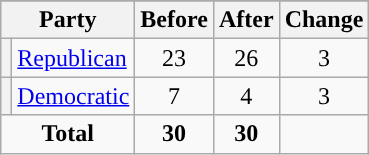<table class="wikitable" style="text-align:center;">
<tr>
</tr>
<tr>
<th colspan=2>Party</th>
<th>Before</th>
<th>After</th>
<th>Change</th>
</tr>
<tr>
<th style="background-color:"></th>
<td style="text-align:left;"><a href='#'>Republican</a></td>
<td>23</td>
<td>26</td>
<td> 3</td>
</tr>
<tr>
<th style="background-color:"></th>
<td style="text-align:left;"><a href='#'>Democratic</a></td>
<td>7</td>
<td>4</td>
<td> 3</td>
</tr>
<tr>
<td colspan=2><strong>Total</strong></td>
<td><strong>30</strong></td>
<td><strong>30</strong></td>
<td></td>
</tr>
</table>
